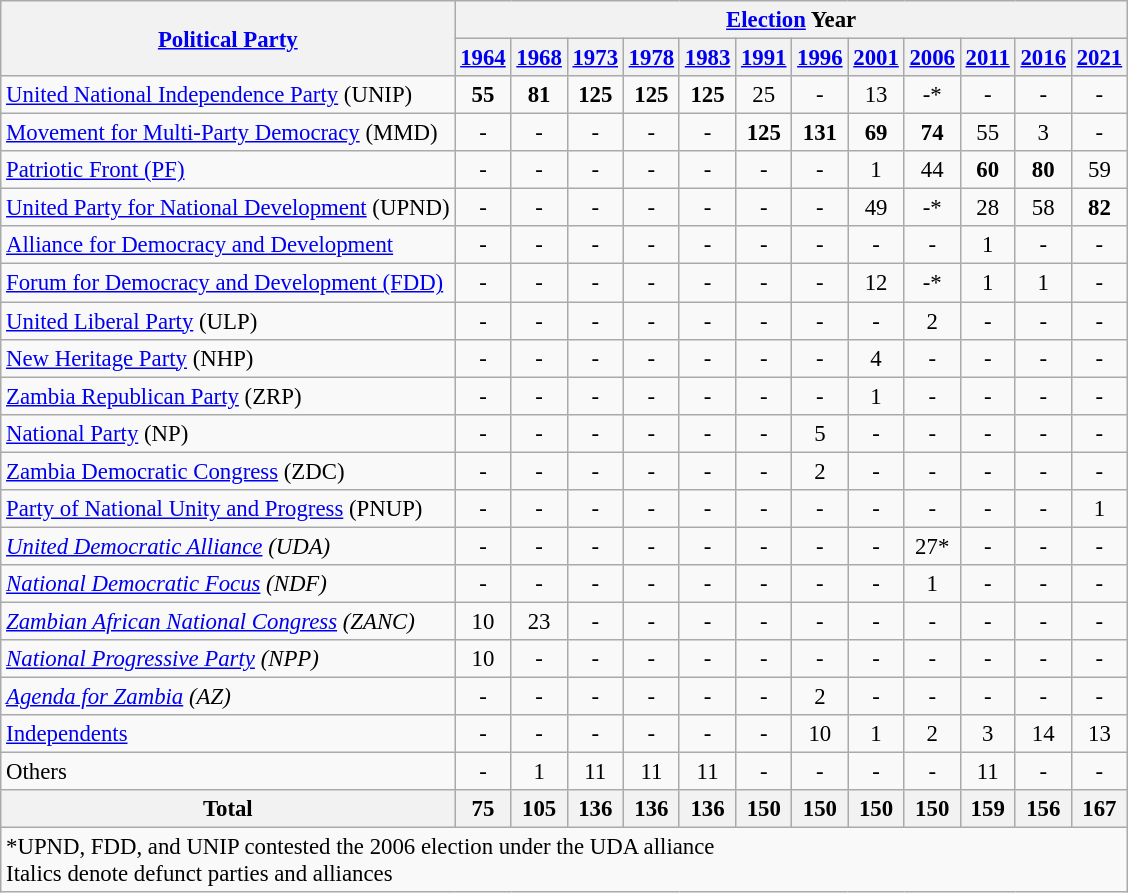<table class="wikitable" style="font-size: 95%;">
<tr>
<th scope="col" rowspan="2"><a href='#'>Political Party</a></th>
<th scope="col" colspan="12"><a href='#'>Election</a> Year</th>
</tr>
<tr>
<th scope="col"><a href='#'>1964</a></th>
<th scope="col"><a href='#'>1968</a></th>
<th scope="col"><a href='#'>1973</a></th>
<th scope="col"><a href='#'>1978</a></th>
<th scope="col"><a href='#'>1983</a></th>
<th scope="col"><a href='#'>1991</a></th>
<th scope="col"><a href='#'>1996</a></th>
<th scope="col"><a href='#'>2001</a></th>
<th scope="col"><a href='#'>2006</a></th>
<th scope="col"><a href='#'>2011</a></th>
<th><a href='#'>2016</a></th>
<th><strong><a href='#'>2021</a></strong></th>
</tr>
<tr>
<td align="left"><a href='#'>United National Independence Party</a> (UNIP)</td>
<td align="center"><strong>55</strong></td>
<td align="center"><strong>81</strong></td>
<td align="center"><strong>125</strong></td>
<td align="center"><strong>125</strong></td>
<td align="center"><strong>125</strong></td>
<td align="center">25</td>
<td align="center">-</td>
<td align="center">13</td>
<td align="center">-*</td>
<td align="center">-</td>
<td align="center">-</td>
<td align="center">-</td>
</tr>
<tr>
<td align="left"><a href='#'>Movement for Multi-Party Democracy</a> (MMD)</td>
<td align="center">-</td>
<td align="center">-</td>
<td align="center">-</td>
<td align="center">-</td>
<td align="center">-</td>
<td align="center"><strong>125</strong></td>
<td align="center"><strong>131</strong></td>
<td align="center"><strong>69</strong></td>
<td align="center"><strong>74</strong></td>
<td align="center">55</td>
<td align="center">3</td>
<td align="center">-</td>
</tr>
<tr>
<td align="left"><a href='#'>Patriotic Front (PF)</a></td>
<td align="center">-</td>
<td align="center">-</td>
<td align="center">-</td>
<td align="center">-</td>
<td align="center">-</td>
<td align="center">-</td>
<td align="center">-</td>
<td align="center">1</td>
<td align="center">44</td>
<td align="center"><strong>60</strong></td>
<td align="center"><strong>80</strong></td>
<td align="center">59</td>
</tr>
<tr>
<td align="left"><a href='#'>United Party for National Development</a> (UPND)</td>
<td align="center">-</td>
<td align="center">-</td>
<td align="center">-</td>
<td align="center">-</td>
<td align="center">-</td>
<td align="center">-</td>
<td align="center">-</td>
<td align="center">49</td>
<td align="center">-*</td>
<td align="center">28</td>
<td align="center">58</td>
<td align="center"><strong>82</strong></td>
</tr>
<tr>
<td align="left"><a href='#'>Alliance for Democracy and Development</a></td>
<td align="center">-</td>
<td align="center">-</td>
<td align="center">-</td>
<td align="center">-</td>
<td align="center">-</td>
<td align="center">-</td>
<td align="center">-</td>
<td align="center">-</td>
<td align="center">-</td>
<td align="center">1</td>
<td align="center">-</td>
<td align="center">-</td>
</tr>
<tr>
<td align="left"><a href='#'>Forum for Democracy and Development (FDD)</a></td>
<td align="center">-</td>
<td align="center">-</td>
<td align="center">-</td>
<td align="center">-</td>
<td align="center">-</td>
<td align="center">-</td>
<td align="center">-</td>
<td align="center">12</td>
<td align="center">-*</td>
<td align="center">1</td>
<td align="center">1</td>
<td align="center">-</td>
</tr>
<tr>
<td align="left"><a href='#'>United Liberal Party</a> (ULP)</td>
<td align="center">-</td>
<td align="center">-</td>
<td align="center">-</td>
<td align="center">-</td>
<td align="center">-</td>
<td align="center">-</td>
<td align="center">-</td>
<td align="center">-</td>
<td align="center">2</td>
<td align="center">-</td>
<td align="center">-</td>
<td align="center">-</td>
</tr>
<tr>
<td align="left"><a href='#'>New Heritage Party</a> (NHP)</td>
<td align="center">-</td>
<td align="center">-</td>
<td align="center">-</td>
<td align="center">-</td>
<td align="center">-</td>
<td align="center">-</td>
<td align="center">-</td>
<td align="center">4</td>
<td align="center">-</td>
<td align="center">-</td>
<td align="center">-</td>
<td align="center">-</td>
</tr>
<tr>
<td align="left"><a href='#'>Zambia Republican Party</a> (ZRP)</td>
<td align="center">-</td>
<td align="center">-</td>
<td align="center">-</td>
<td align="center">-</td>
<td align="center">-</td>
<td align="center">-</td>
<td align="center">-</td>
<td align="center">1</td>
<td align="center">-</td>
<td align="center">-</td>
<td align="center">-</td>
<td align="center">-</td>
</tr>
<tr>
<td align="left"><a href='#'>National Party</a> (NP)</td>
<td align="center">-</td>
<td align="center">-</td>
<td align="center">-</td>
<td align="center">-</td>
<td align="center">-</td>
<td align="center">-</td>
<td align="center">5</td>
<td align="center">-</td>
<td align="center">-</td>
<td align="center">-</td>
<td align="center">-</td>
<td align="center">-</td>
</tr>
<tr>
<td align="left"><a href='#'>Zambia Democratic Congress</a> (ZDC)</td>
<td align="center">-</td>
<td align="center">-</td>
<td align="center">-</td>
<td align="center">-</td>
<td align="center">-</td>
<td align="center">-</td>
<td align="center">2</td>
<td align="center">-</td>
<td align="center">-</td>
<td align="center">-</td>
<td align="center">-</td>
<td align="center">-</td>
</tr>
<tr>
<td align="left"><a href='#'>Party of National Unity and Progress</a> (PNUP)</td>
<td align="center">-</td>
<td align="center">-</td>
<td align="center">-</td>
<td align="center">-</td>
<td align="center">-</td>
<td align="center">-</td>
<td align="center">-</td>
<td align="center">-</td>
<td align="center">-</td>
<td align="center">-</td>
<td align="center">-</td>
<td align="center">1</td>
</tr>
<tr>
<td align="left"><em><a href='#'>United Democratic Alliance</a> (UDA)</em></td>
<td align="center">-</td>
<td align="center">-</td>
<td align="center">-</td>
<td align="center">-</td>
<td align="center">-</td>
<td align="center">-</td>
<td align="center">-</td>
<td align="center">-</td>
<td align="center">27*</td>
<td align="center">-</td>
<td align="center">-</td>
<td align="center">-</td>
</tr>
<tr>
<td align="left"><em><a href='#'>National Democratic Focus</a> (NDF)</em></td>
<td align="center">-</td>
<td align="center">-</td>
<td align="center">-</td>
<td align="center">-</td>
<td align="center">-</td>
<td align="center">-</td>
<td align="center">-</td>
<td align="center">-</td>
<td align="center">1</td>
<td align="center">-</td>
<td align="center">-</td>
<td align="center">-</td>
</tr>
<tr>
<td align="left"><em><a href='#'>Zambian African National Congress</a> (ZANC)</em></td>
<td align="center">10</td>
<td align="center">23</td>
<td align="center">-</td>
<td align="center">-</td>
<td align="center">-</td>
<td align="center">-</td>
<td align="center">-</td>
<td align="center">-</td>
<td align="center">-</td>
<td align="center">-</td>
<td align="center">-</td>
<td align="center">-</td>
</tr>
<tr>
<td align="left"><em><a href='#'>National Progressive Party</a> (NPP)</em></td>
<td align="center">10</td>
<td align="center">-</td>
<td align="center">-</td>
<td align="center">-</td>
<td align="center">-</td>
<td align="center">-</td>
<td align="center">-</td>
<td align="center">-</td>
<td align="center">-</td>
<td align="center">-</td>
<td align="center">-</td>
<td align="center">-</td>
</tr>
<tr>
<td align="left"><em><a href='#'>Agenda for Zambia</a> (AZ)</em></td>
<td align="center">-</td>
<td align="center">-</td>
<td align="center">-</td>
<td align="center">-</td>
<td align="center">-</td>
<td align="center">-</td>
<td align="center">2</td>
<td align="center">-</td>
<td align="center">-</td>
<td align="center">-</td>
<td align="center">-</td>
<td align="center">-</td>
</tr>
<tr>
<td align="left"><a href='#'>Independents</a></td>
<td align="center">-</td>
<td align="center">-</td>
<td align="center">-</td>
<td align="center">-</td>
<td align="center">-</td>
<td align="center">-</td>
<td align="center">10</td>
<td align="center">1</td>
<td align="center">2</td>
<td align="center">3</td>
<td align="center">14</td>
<td align="center">13</td>
</tr>
<tr>
<td align="left">Others</td>
<td align="center">-</td>
<td align="center">1</td>
<td align="center">11</td>
<td align="center">11</td>
<td align="center">11</td>
<td align="center">-</td>
<td align="center">-</td>
<td align="center">-</td>
<td align="center">-</td>
<td align="center">11</td>
<td align="center">-</td>
<td align="center">-</td>
</tr>
<tr>
<th align="left"><strong>Total</strong></th>
<th align="center"><strong>75</strong></th>
<th align="center"><strong>105</strong></th>
<th align="center"><strong>136</strong></th>
<th align="center"><strong>136</strong></th>
<th align="center"><strong>136</strong></th>
<th align="center"><strong>150</strong></th>
<th align="center"><strong>150</strong></th>
<th align="center"><strong>150</strong></th>
<th align="center"><strong>150</strong></th>
<th align="center"><strong>159</strong></th>
<th align="center"><strong>156</strong></th>
<th align="center"><strong>167</strong></th>
</tr>
<tr>
<td colspan="13" align="left">*UPND, FDD, and UNIP contested the 2006 election under the UDA alliance <br> Italics denote defunct parties and alliances</td>
</tr>
</table>
